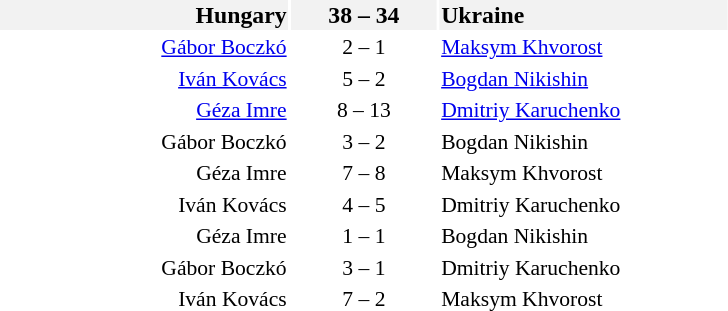<table style="font-size:90%">
<tr style="font-size:110%; background:#f2f2f2">
<td style="width:12em" align=right><strong>Hungary</strong> </td>
<td style="width:6em" align=center><strong>38 – 34</strong></td>
<td style="width:12em"> <strong>Ukraine</strong></td>
</tr>
<tr>
<td align=right><a href='#'>Gábor Boczkó</a></td>
<td align=center>2 – 1</td>
<td><a href='#'>Maksym Khvorost</a></td>
</tr>
<tr>
<td align=right><a href='#'>Iván Kovács</a></td>
<td align=center>5 – 2</td>
<td><a href='#'>Bogdan Nikishin</a></td>
</tr>
<tr>
<td align=right><a href='#'>Géza Imre</a></td>
<td align=center>8 – 13</td>
<td><a href='#'>Dmitriy Karuchenko</a></td>
</tr>
<tr>
<td align=right>Gábor Boczkó</td>
<td align=center>3 – 2</td>
<td>Bogdan Nikishin</td>
</tr>
<tr>
<td align=right>Géza Imre</td>
<td align=center>7 – 8</td>
<td>Maksym Khvorost</td>
</tr>
<tr>
<td align=right>Iván Kovács</td>
<td align=center>4 – 5</td>
<td>Dmitriy Karuchenko</td>
</tr>
<tr>
<td align=right>Géza Imre</td>
<td align=center>1 – 1</td>
<td>Bogdan Nikishin</td>
</tr>
<tr>
<td align=right>Gábor Boczkó</td>
<td align=center>3 – 1</td>
<td>Dmitriy Karuchenko</td>
</tr>
<tr>
<td align=right>Iván Kovács</td>
<td align=center>7 – 2</td>
<td>Maksym Khvorost</td>
</tr>
</table>
